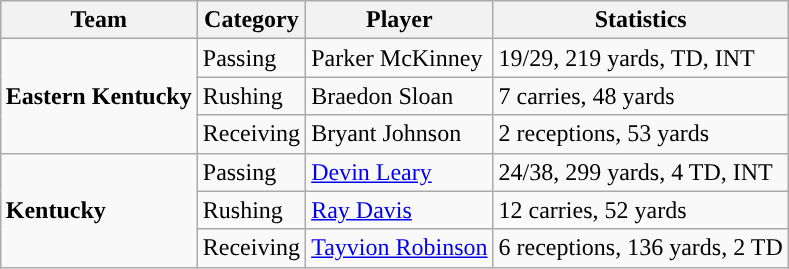<table class="wikitable" style="float: right;">
<tr>
<th>Team</th>
<th>Category</th>
<th>Player</th>
<th>Statistics</th>
</tr>
<tr>
<td rowspan=3><strong>Eastern Kentucky</strong></td>
<td>Passing</td>
<td>Parker McKinney</td>
<td>19/29, 219 yards, TD, INT</td>
</tr>
<tr>
<td>Rushing</td>
<td>Braedon Sloan</td>
<td>7 carries, 48 yards</td>
</tr>
<tr>
<td>Receiving</td>
<td>Bryant Johnson</td>
<td>2 receptions, 53 yards</td>
</tr>
<tr>
<td rowspan=3><strong>Kentucky</strong></td>
<td>Passing</td>
<td><a href='#'>Devin Leary</a></td>
<td>24/38, 299 yards, 4 TD, INT</td>
</tr>
<tr>
<td>Rushing</td>
<td><a href='#'>Ray Davis</a></td>
<td>12 carries, 52 yards</td>
</tr>
<tr>
<td>Receiving</td>
<td><a href='#'>Tayvion Robinson</a></td>
<td>6 receptions, 136 yards, 2 TD</td>
</tr>
</table>
